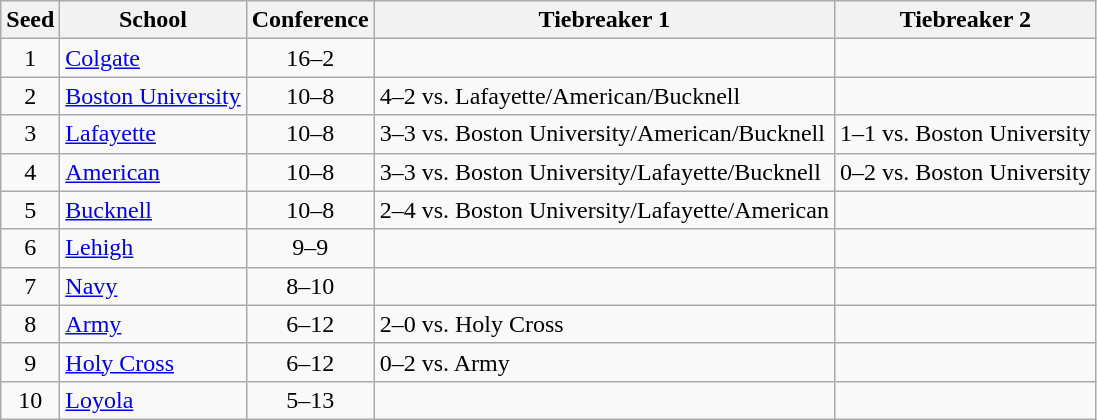<table class="wikitable" style="text-align:center">
<tr>
<th>Seed</th>
<th>School</th>
<th>Conference</th>
<th>Tiebreaker 1</th>
<th>Tiebreaker 2</th>
</tr>
<tr>
<td>1</td>
<td align=left><a href='#'>Colgate</a></td>
<td>16–2</td>
<td align=left></td>
<td></td>
</tr>
<tr>
<td>2</td>
<td align=left><a href='#'>Boston University</a></td>
<td>10–8</td>
<td align=left>4–2 vs. Lafayette/American/Bucknell</td>
</tr>
<tr>
<td>3</td>
<td align=left><a href='#'>Lafayette</a></td>
<td>10–8</td>
<td align=left>3–3 vs. Boston University/American/Bucknell</td>
<td align=left>1–1 vs. Boston University</td>
</tr>
<tr>
<td>4</td>
<td align=left><a href='#'>American</a></td>
<td>10–8</td>
<td align=left>3–3 vs. Boston University/Lafayette/Bucknell</td>
<td align=left>0–2 vs. Boston University</td>
</tr>
<tr>
<td>5</td>
<td align=left><a href='#'>Bucknell</a></td>
<td>10–8</td>
<td align=left>2–4 vs. Boston University/Lafayette/American</td>
<td></td>
</tr>
<tr>
<td>6</td>
<td align=left><a href='#'>Lehigh</a></td>
<td>9–9</td>
<td align=left></td>
<td></td>
</tr>
<tr>
<td>7</td>
<td align=left><a href='#'>Navy</a></td>
<td>8–10</td>
<td align=left></td>
<td></td>
</tr>
<tr>
<td>8</td>
<td align=left><a href='#'>Army</a></td>
<td>6–12</td>
<td align=left>2–0 vs. Holy Cross</td>
<td></td>
</tr>
<tr>
<td>9</td>
<td align=left><a href='#'>Holy Cross</a></td>
<td>6–12</td>
<td align=left>0–2 vs. Army</td>
<td></td>
</tr>
<tr>
<td>10</td>
<td align=left><a href='#'>Loyola</a></td>
<td>5–13</td>
<td align=left></td>
<td></td>
</tr>
</table>
